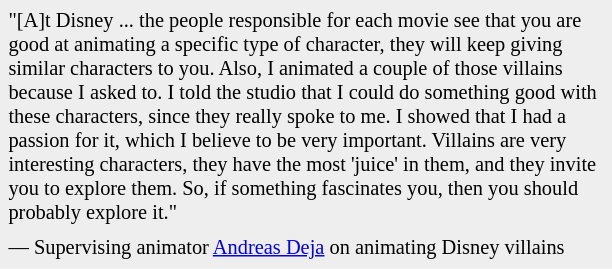<table style="float:left; margin-left:1em; margin-right:2em; font-size:85%; background:#eee; color:black; width:30em; max-width:40%;" class="toccolours" cellspacing="5">
<tr>
<td style="text-align: left;">"[A]t Disney ... the people responsible for each movie see that you are good at animating a specific type of character, they will keep giving similar characters to you. Also, I animated a couple of those villains because I asked to. I told the studio that I could do something good with these characters, since they really spoke to me. I showed that I had a passion for it, which I believe to be very important. Villains are very interesting characters, they have the most 'juice' in them, and they invite you to explore them. So, if something fascinates you, then you should probably explore it."</td>
</tr>
<tr>
<td style="text-align: left;">— Supervising animator <a href='#'>Andreas Deja</a> on animating Disney villains</td>
</tr>
</table>
